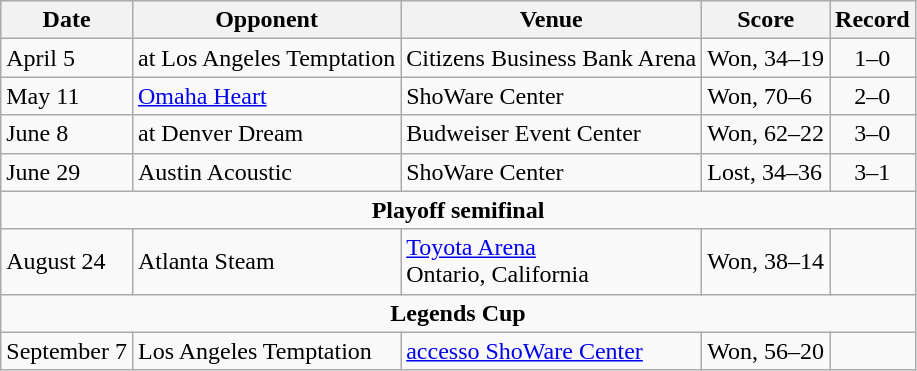<table class="wikitable">
<tr>
<th>Date</th>
<th>Opponent</th>
<th>Venue</th>
<th>Score</th>
<th>Record</th>
</tr>
<tr>
<td>April 5</td>
<td>at Los Angeles Temptation</td>
<td>Citizens Business Bank Arena</td>
<td>Won, 34–19</td>
<td align=center>1–0</td>
</tr>
<tr>
<td>May 11</td>
<td><a href='#'>Omaha Heart</a></td>
<td>ShoWare Center</td>
<td>Won, 70–6</td>
<td align=center>2–0</td>
</tr>
<tr>
<td>June 8</td>
<td>at Denver Dream</td>
<td>Budweiser Event Center</td>
<td>Won, 62–22</td>
<td align=center>3–0</td>
</tr>
<tr>
<td>June 29</td>
<td>Austin Acoustic</td>
<td>ShoWare Center</td>
<td>Lost, 34–36</td>
<td align=center>3–1</td>
</tr>
<tr>
<td colspan=6; style="text-align:center"><strong>Playoff semifinal</strong></td>
</tr>
<tr>
<td>August 24</td>
<td>Atlanta Steam</td>
<td><a href='#'>Toyota Arena</a><br>Ontario, California</td>
<td>Won, 38–14</td>
<td></td>
</tr>
<tr>
<td colspan=6; style="text-align:center"><strong>Legends Cup</strong></td>
</tr>
<tr>
<td>September 7</td>
<td>Los Angeles Temptation</td>
<td><a href='#'>accesso ShoWare Center</a></td>
<td>Won, 56–20</td>
<td></td>
</tr>
</table>
